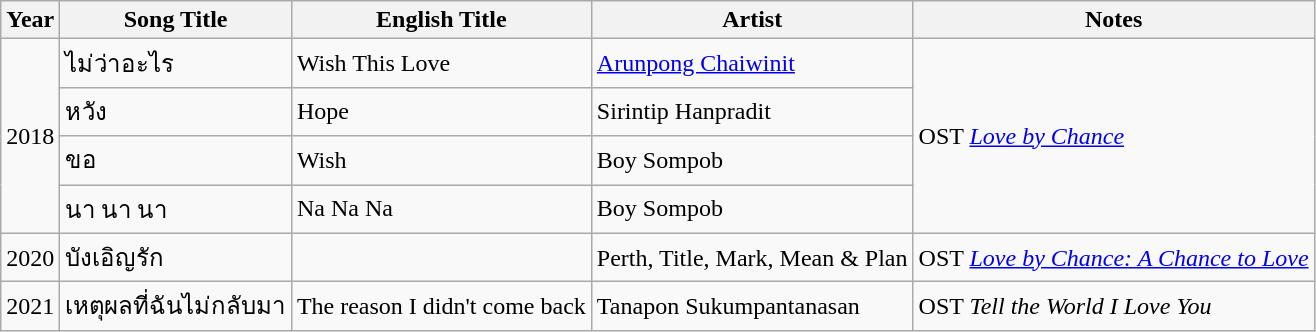<table class="wikitable">
<tr>
<th>Year</th>
<th>Song Title</th>
<th>English Title</th>
<th>Artist</th>
<th>Notes</th>
</tr>
<tr>
<td rowspan="4" style="text-align: center;">2018</td>
<td>ไม่ว่าอะไร</td>
<td>Wish This Love</td>
<td><a href='#'>Arunpong Chaiwinit</a></td>
<td rowspan="4">OST <em><a href='#'>Love by Chance</a></em></td>
</tr>
<tr>
<td>หวัง</td>
<td>Hope</td>
<td>Sirintip Hanpradit</td>
</tr>
<tr>
<td>ขอ</td>
<td>Wish</td>
<td>Boy Sompob</td>
</tr>
<tr>
<td>นา นา นา</td>
<td>Na Na Na</td>
<td>Boy Sompob</td>
</tr>
<tr>
<td style="text-align: center;">2020</td>
<td>บังเอิญรัก</td>
<td></td>
<td>Perth, Title, Mark, Mean & Plan</td>
<td>OST <a href='#'><em>Love by Chance: A Chance to Love</em></a></td>
</tr>
<tr>
<td rowspan="1" style="text-align: center;">2021</td>
<td>เหตุผลที่ฉันไม่กลับมา​</td>
<td>The reason I didn't come back</td>
<td>Tanapon Sukumpantanasan</td>
<td>OST <em>Tell the World I Love You</em></td>
</tr>
</table>
